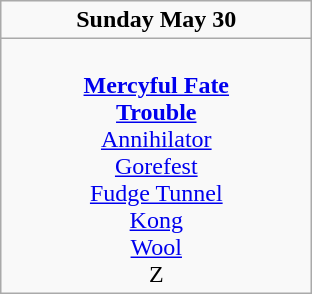<table class="wikitable">
<tr>
<td colspan="3" align="center"><strong>Sunday May 30</strong></td>
</tr>
<tr>
<td valign="top" align="center" width=200><br><strong><a href='#'>Mercyful Fate</a></strong>
<br><strong><a href='#'>Trouble</a></strong>
<br><a href='#'>Annihilator</a>
<br><a href='#'>Gorefest</a>
<br><a href='#'>Fudge Tunnel</a>
<br><a href='#'>Kong</a>
<br><a href='#'>Wool</a>
<br>Z</td>
</tr>
</table>
